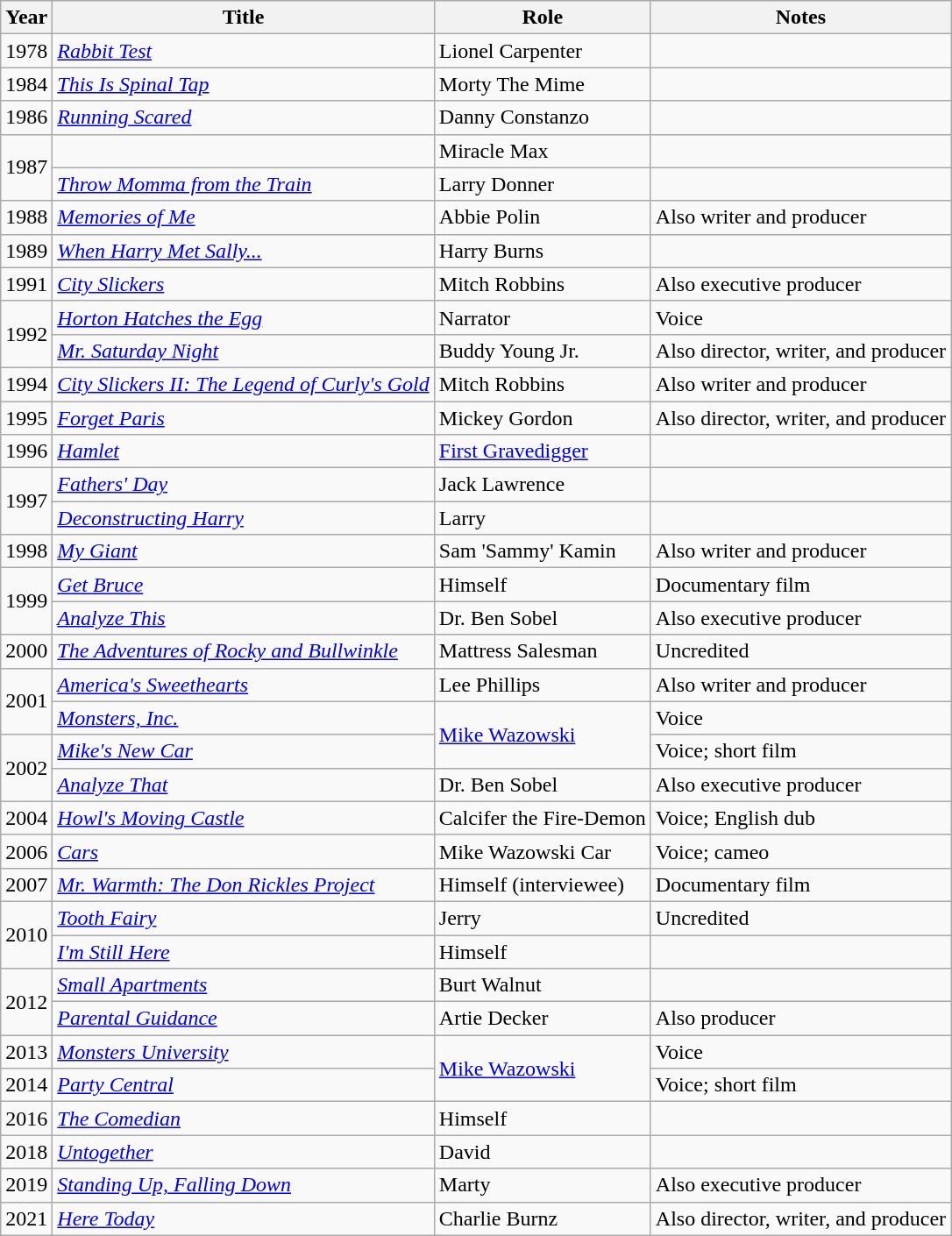<table class="wikitable sortable">
<tr>
<th>Year</th>
<th>Title</th>
<th>Role</th>
<th>Notes</th>
</tr>
<tr>
<td>1978</td>
<td><em><a href='#'>Rabbit Test</a></em></td>
<td>Lionel Carpenter</td>
<td></td>
</tr>
<tr>
<td>1984</td>
<td><em><a href='#'>This Is Spinal Tap</a></em></td>
<td>Morty The Mime</td>
<td></td>
</tr>
<tr>
<td>1986</td>
<td><em><a href='#'>Running Scared</a></em></td>
<td>Danny Constanzo</td>
<td></td>
</tr>
<tr>
<td rowspan="2">1987</td>
<td><em></em></td>
<td>Miracle Max</td>
<td></td>
</tr>
<tr>
<td><em><a href='#'>Throw Momma from the Train</a></em></td>
<td>Larry Donner</td>
<td></td>
</tr>
<tr>
<td>1988</td>
<td><em><a href='#'>Memories of Me</a></em></td>
<td>Abbie Polin</td>
<td>Also writer and producer</td>
</tr>
<tr>
<td>1989</td>
<td><em><a href='#'>When Harry Met Sally...</a></em></td>
<td>Harry Burns</td>
<td></td>
</tr>
<tr>
<td>1991</td>
<td><em><a href='#'>City Slickers</a></em></td>
<td>Mitch Robbins</td>
<td>Also executive producer</td>
</tr>
<tr>
<td rowspan="2">1992</td>
<td><em><a href='#'>Horton Hatches the Egg</a></em></td>
<td>Narrator</td>
<td>Voice</td>
</tr>
<tr>
<td><em><a href='#'>Mr. Saturday Night</a></em></td>
<td>Buddy Young Jr.</td>
<td>Also director, writer, and producer</td>
</tr>
<tr>
<td>1994</td>
<td><em><a href='#'>City Slickers II: The Legend of Curly's Gold</a></em></td>
<td>Mitch Robbins</td>
<td>Also writer and producer</td>
</tr>
<tr>
<td>1995</td>
<td><em><a href='#'>Forget Paris</a></em></td>
<td>Mickey Gordon</td>
<td>Also director, writer, and producer</td>
</tr>
<tr>
<td>1996</td>
<td><em><a href='#'>Hamlet</a></em></td>
<td><a href='#'>First Gravedigger</a></td>
<td></td>
</tr>
<tr>
<td rowspan="2">1997</td>
<td><em><a href='#'>Fathers' Day</a></em></td>
<td>Jack Lawrence</td>
<td></td>
</tr>
<tr>
<td><em><a href='#'>Deconstructing Harry</a></em></td>
<td>Larry</td>
<td></td>
</tr>
<tr>
<td>1998</td>
<td><em><a href='#'>My Giant</a></em></td>
<td>Sam 'Sammy' Kamin</td>
<td>Also writer and producer</td>
</tr>
<tr>
<td rowspan="2">1999</td>
<td><em><a href='#'>Get Bruce</a></em></td>
<td>Himself</td>
<td>Documentary film</td>
</tr>
<tr>
<td><em><a href='#'>Analyze This</a></em></td>
<td>Dr. Ben Sobel</td>
<td>Also executive producer</td>
</tr>
<tr>
<td>2000</td>
<td><em><a href='#'>The Adventures of Rocky and Bullwinkle</a></em></td>
<td>Mattress Salesman</td>
<td>Uncredited</td>
</tr>
<tr>
<td rowspan="2">2001</td>
<td><em><a href='#'>America's Sweethearts</a></em></td>
<td>Lee Phillips</td>
<td>Also writer and producer</td>
</tr>
<tr>
<td><em><a href='#'>Monsters, Inc.</a></em></td>
<td rowspan="2"><a href='#'>Mike Wazowski</a></td>
<td>Voice</td>
</tr>
<tr>
<td rowspan="2">2002</td>
<td><em><a href='#'>Mike's New Car</a></em></td>
<td>Voice; short film</td>
</tr>
<tr>
<td><em><a href='#'>Analyze That</a></em></td>
<td>Dr. Ben Sobel</td>
<td>Also executive producer</td>
</tr>
<tr>
<td>2004</td>
<td><em><a href='#'>Howl's Moving Castle</a></em></td>
<td>Calcifer the Fire-Demon</td>
<td>Voice; English dub</td>
</tr>
<tr>
<td>2006</td>
<td><em><a href='#'>Cars</a></em></td>
<td>Mike Wazowski Car</td>
<td>Voice; cameo</td>
</tr>
<tr>
<td>2007</td>
<td><em><a href='#'>Mr. Warmth: The Don Rickles Project</a></em></td>
<td>Himself (interviewee)</td>
<td>Documentary film</td>
</tr>
<tr>
<td rowspan="2">2010</td>
<td><em><a href='#'>Tooth Fairy</a></em></td>
<td>Jerry</td>
<td>Uncredited</td>
</tr>
<tr>
<td><em><a href='#'>I'm Still Here</a></em></td>
<td>Himself</td>
<td></td>
</tr>
<tr>
<td rowspan="2">2012</td>
<td><em><a href='#'>Small Apartments</a></em></td>
<td>Burt Walnut</td>
</tr>
<tr>
<td><em><a href='#'>Parental Guidance</a></em></td>
<td>Artie Decker</td>
<td>Also producer</td>
</tr>
<tr>
<td>2013</td>
<td><em><a href='#'>Monsters University</a></em></td>
<td rowspan="2"><a href='#'>Mike Wazowski</a></td>
<td>Voice</td>
</tr>
<tr>
<td>2014</td>
<td><em><a href='#'>Party Central</a></em></td>
<td>Voice; short film</td>
</tr>
<tr>
<td>2016</td>
<td><em><a href='#'>The Comedian</a></em></td>
<td>Himself</td>
<td></td>
</tr>
<tr>
<td>2018</td>
<td><em><a href='#'>Untogether</a></em></td>
<td>David</td>
<td></td>
</tr>
<tr>
<td>2019</td>
<td><em><a href='#'>Standing Up, Falling Down</a></em></td>
<td>Marty</td>
<td>Also executive producer</td>
</tr>
<tr>
<td>2021</td>
<td><em><a href='#'>Here Today</a></em></td>
<td>Charlie Burnz</td>
<td>Also director, writer, and producer</td>
</tr>
</table>
